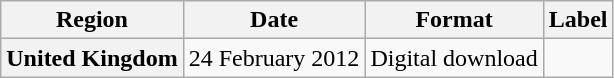<table class="wikitable plainrowheaders">
<tr>
<th>Region</th>
<th>Date</th>
<th>Format</th>
<th>Label</th>
</tr>
<tr>
<th scope="row">United Kingdom</th>
<td>24 February 2012</td>
<td>Digital download</td>
<td></td>
</tr>
</table>
